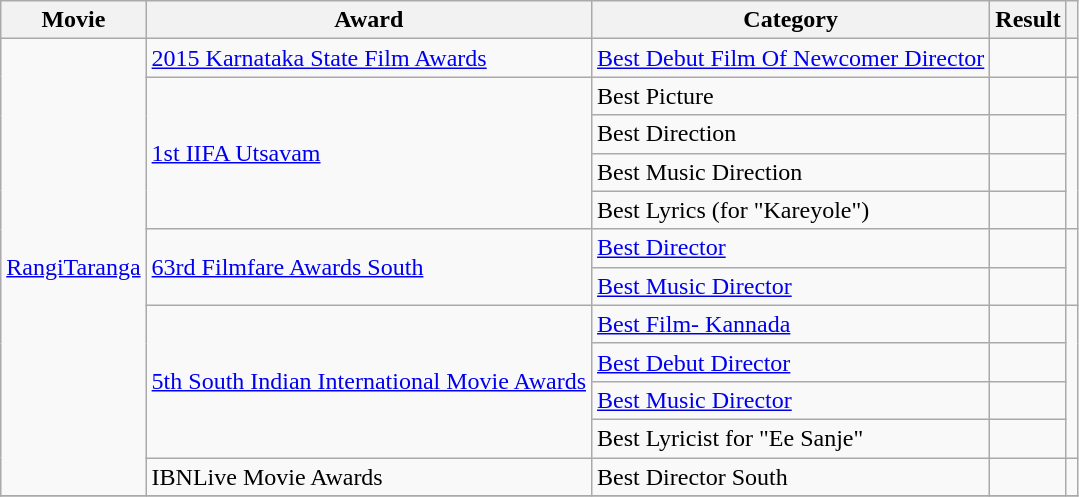<table class="wikitable sortable">
<tr>
<th>Movie</th>
<th>Award</th>
<th>Category</th>
<th>Result</th>
<th></th>
</tr>
<tr>
<td rowspan=12><a href='#'>RangiTaranga</a></td>
<td><a href='#'>2015 Karnataka State Film Awards</a></td>
<td><a href='#'>Best Debut Film Of Newcomer Director</a></td>
<td></td>
<td></td>
</tr>
<tr>
<td rowspan=4><a href='#'>1st IIFA Utsavam</a></td>
<td>Best Picture</td>
<td></td>
<td rowspan=4></td>
</tr>
<tr>
<td>Best Direction</td>
<td></td>
</tr>
<tr>
<td>Best Music Direction</td>
<td></td>
</tr>
<tr>
<td>Best Lyrics (for "Kareyole")</td>
<td></td>
</tr>
<tr>
<td rowspan=2><a href='#'>63rd Filmfare Awards South</a></td>
<td><a href='#'>Best Director</a></td>
<td></td>
<td rowspan=2></td>
</tr>
<tr>
<td><a href='#'>Best Music Director</a></td>
<td></td>
</tr>
<tr>
<td rowspan=4><a href='#'>5th South Indian International Movie Awards</a></td>
<td><a href='#'>Best Film- Kannada</a></td>
<td></td>
<td rowspan=4></td>
</tr>
<tr>
<td><a href='#'>Best Debut Director</a></td>
<td></td>
</tr>
<tr>
<td><a href='#'>Best Music Director</a></td>
<td></td>
</tr>
<tr>
<td>Best Lyricist for "Ee Sanje"</td>
<td></td>
</tr>
<tr>
<td>IBNLive Movie Awards</td>
<td>Best Director South</td>
<td></td>
<td></td>
</tr>
<tr>
</tr>
</table>
